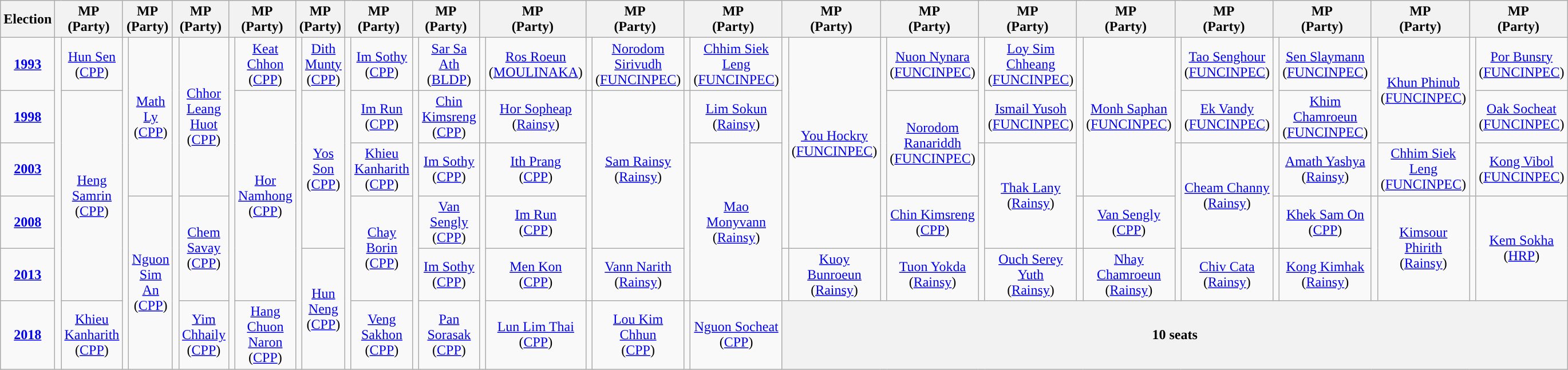<table class="wikitable" style="text-align:center">
<tr>
<th>Election</th>
<th colspan=2>MP<br>(Party)</th>
<th colspan=2>MP<br>(Party)</th>
<th colspan=2>MP<br>(Party)</th>
<th colspan=2>MP<br>(Party)</th>
<th colspan=2>MP<br>(Party)</th>
<th colspan=2>MP<br>(Party)</th>
<th colspan=2>MP<br>(Party)</th>
<th colspan=2>MP<br>(Party)</th>
<th colspan=2>MP<br>(Party)</th>
<th colspan=2>MP<br>(Party)</th>
<th colspan=2>MP<br>(Party)</th>
<th colspan=2>MP<br>(Party)</th>
<th colspan=2>MP<br>(Party)</th>
<th colspan=2>MP<br>(Party)</th>
<th colspan=2>MP<br>(Party)</th>
<th colspan=2>MP<br>(Party)</th>
<th colspan=2>MP<br>(Party)</th>
<th colspan=2>MP<br>(Party)</th>
</tr>
<tr>
<td><strong><a href='#'>1993</a></strong></td>
<td rowspan=6; style="background-color: "></td>
<td rowspan=1><a href='#'>Hun Sen</a><br>(<a href='#'>CPP</a>)</td>
<td rowspan=6; style="background-color: "></td>
<td rowspan=3><a href='#'>Math Ly</a><br>(<a href='#'>CPP</a>)</td>
<td rowspan=6; style="background-color: "></td>
<td rowspan=3><a href='#'>Chhor Leang Huot</a><br>(<a href='#'>CPP</a>)</td>
<td rowspan=6; style="background-color: "></td>
<td rowspan=1><a href='#'>Keat Chhon</a><br>(<a href='#'>CPP</a>)</td>
<td rowspan=6; style="background-color: "></td>
<td rowspan=1><a href='#'>Dith Munty</a><br>(<a href='#'>CPP</a>)</td>
<td rowspan=6; style="background-color: "></td>
<td rowspan=1><a href='#'>Im Sothy</a><br>(<a href='#'>CPP</a>)</td>
<td rowspan=1; style="background-color: "></td>
<td rowspan=1><a href='#'>Sar Sa Ath</a><br>(<a href='#'>BLDP</a>)</td>
<td rowspan=1; style="background-color: "></td>
<td rowspan=1><a href='#'>Ros Roeun</a><br>(<a href='#'>MOULINAKA</a>)</td>
<td rowspan=1; style="background-color: "></td>
<td rowspan=1><a href='#'>Norodom Sirivudh</a><br>(<a href='#'>FUNCINPEC</a>)</td>
<td rowspan=1; style="background-color: "></td>
<td rowspan=1><a href='#'>Chhim Siek Leng</a><br>(<a href='#'>FUNCINPEC</a>)</td>
<td rowspan=4; style="background-color: "></td>
<td rowspan=4><a href='#'>You Hockry</a><br>(<a href='#'>FUNCINPEC</a>)</td>
<td rowspan=3; style="background-color: "></td>
<td rowspan=1><a href='#'>Nuon Nynara</a><br>(<a href='#'>FUNCINPEC</a>)</td>
<td rowspan=2; style="background-color: "></td>
<td rowspan=1><a href='#'>Loy Sim Chheang</a><br>(<a href='#'>FUNCINPEC</a>)</td>
<td rowspan=3; style="background-color: "></td>
<td rowspan=3><a href='#'>Monh Saphan</a><br>(<a href='#'>FUNCINPEC</a>)</td>
<td rowspan=2; style="background-color: "></td>
<td rowspan=1><a href='#'>Tao Senghour</a><br>(<a href='#'>FUNCINPEC</a>)</td>
<td rowspan=2; style="background-color: "></td>
<td rowspan=1><a href='#'>Sen Slaymann</a><br>(<a href='#'>FUNCINPEC</a>)</td>
<td rowspan=3; style="background-color: "></td>
<td rowspan=2><a href='#'>Khun Phinub</a><br>(<a href='#'>FUNCINPEC</a>)</td>
<td rowspan=3; style="background-color: "></td>
<td rowspan=1><a href='#'>Por Bunsry</a><br>(<a href='#'>FUNCINPEC</a>)</td>
</tr>
<tr>
<td><strong><a href='#'>1998</a></strong></td>
<td rowspan=4><a href='#'>Heng Samrin</a><br>(<a href='#'>CPP</a>)</td>
<td rowspan=4><a href='#'>Hor Namhong</a><br>(<a href='#'>CPP</a>)</td>
<td rowspan=3><a href='#'>Yos Son</a><br>(<a href='#'>CPP</a>)</td>
<td rowspan=1><a href='#'>Im Run</a><br>(<a href='#'>CPP</a>)</td>
<td rowspan=5; style="background-color: "></td>
<td rowspan=1><a href='#'>Chin Kimsreng</a><br>(<a href='#'>CPP</a>)</td>
<td rowspan=1; style="background-color: "></td>
<td rowspan=1><a href='#'>Hor Sopheap</a><br>(<a href='#'>Rainsy</a>)</td>
<td rowspan=4; style="background-color: "></td>
<td rowspan=3><a href='#'>Sam Rainsy</a><br>(<a href='#'>Rainsy</a>)</td>
<td rowspan=4; style="background-color: "></td>
<td rowspan=1><a href='#'>Lim Sokun</a><br>(<a href='#'>Rainsy</a>)</td>
<td rowspan=2><a href='#'>Norodom Ranariddh</a><br>(<a href='#'>FUNCINPEC</a>)</td>
<td rowspan=1><a href='#'>Ismail Yusoh</a><br>(<a href='#'>FUNCINPEC</a>)</td>
<td rowspan=1><a href='#'>Ek Vandy</a><br>(<a href='#'>FUNCINPEC</a>)</td>
<td rowspan=1><a href='#'>Khim Chamroeun</a><br>(<a href='#'>FUNCINPEC</a>)</td>
<td rowspan=1><a href='#'>Oak Socheat</a><br>(<a href='#'>FUNCINPEC</a>)</td>
</tr>
<tr>
<td><strong><a href='#'>2003</a></strong></td>
<td rowspan=1><a href='#'>Khieu Kanharith</a><br>(<a href='#'>CPP</a>)</td>
<td rowspan=1><a href='#'>Im Sothy</a><br>(<a href='#'>CPP</a>)</td>
<td rowspan=4; style="background-color: "></td>
<td rowspan=1><a href='#'>Ith Prang</a><br>(<a href='#'>CPP</a>)</td>
<td rowspan=3><a href='#'>Mao Monyvann</a><br>(<a href='#'>Rainsy</a>)</td>
<td rowspan=3; style="background-color: "></td>
<td rowspan=2><a href='#'>Thak Lany</a><br>(<a href='#'>Rainsy</a>)</td>
<td rowspan=3; style="background-color: "></td>
<td rowspan=2><a href='#'>Cheam Channy</a><br>(<a href='#'>Rainsy</a>)</td>
<td rowspan=1; style="background-color: "></td>
<td rowspan=1><a href='#'>Amath Yashya</a><br>(<a href='#'>Rainsy</a>)</td>
<td rowspan=1><a href='#'>Chhim Siek Leng</a><br>(<a href='#'>FUNCINPEC</a>)</td>
<td rowspan=1><a href='#'>Kong Vibol</a><br>(<a href='#'>FUNCINPEC</a>)</td>
</tr>
<tr>
<td><strong><a href='#'>2008</a></strong></td>
<td rowspan=3><a href='#'>Nguon Sim An</a><br>(<a href='#'>CPP</a>)</td>
<td rowspan=2><a href='#'>Chem Savay</a><br>(<a href='#'>CPP</a>)</td>
<td rowspan=2><a href='#'>Chay Borin</a><br>(<a href='#'>CPP</a>)</td>
<td rowspan=1><a href='#'>Van Sengly</a><br>(<a href='#'>CPP</a>)</td>
<td rowspan=1><a href='#'>Im Run</a><br>(<a href='#'>CPP</a>)</td>
<td rowspan=1; style="background-color: "></td>
<td rowspan=1><a href='#'>Chin Kimsreng</a><br>(<a href='#'>CPP</a>)</td>
<td rowspan=1; style="background-color: "></td>
<td rowspan=1><a href='#'>Van Sengly</a><br>(<a href='#'>CPP</a>)</td>
<td rowspan=1; style="background-color: "></td>
<td rowspan=1><a href='#'>Khek Sam On</a><br>(<a href='#'>CPP</a>)</td>
<td rowspan=2; style="background-color: "></td>
<td rowspan=2><a href='#'>Kimsour Phirith</a><br>(<a href='#'>Rainsy</a>)</td>
<td rowspan=2; style="background-color: "></td>
<td rowspan=2><a href='#'>Kem Sokha</a><br>(<a href='#'>HRP</a>)</td>
</tr>
<tr>
<td><strong><a href='#'>2013</a></strong></td>
<td rowspan=2><a href='#'>Hun Neng</a><br>(<a href='#'>CPP</a>)</td>
<td rowspan=1><a href='#'>Im Sothy</a><br>(<a href='#'>CPP</a>)</td>
<td rowspan=1><a href='#'>Men Kon</a><br>(<a href='#'>CPP</a>)</td>
<td rowspan=1><a href='#'>Vann Narith</a><br>(<a href='#'>Rainsy</a>)</td>
<td rowspan=1; style="background-color: "></td>
<td rowspan=1><a href='#'>Kuoy Bunroeun</a><br>(<a href='#'>Rainsy</a>)</td>
<td rowspan=1; style="background-color: "></td>
<td rowspan=1><a href='#'>Tuon Yokda</a><br>(<a href='#'>Rainsy</a>)</td>
<td rowspan=1><a href='#'>Ouch Serey Yuth</a><br>(<a href='#'>Rainsy</a>)</td>
<td rowspan=1; style="background-color: "></td>
<td rowspan=1><a href='#'>Nhay Chamroeun</a><br>(<a href='#'>Rainsy</a>)</td>
<td rowspan=1><a href='#'>Chiv Cata</a><br>(<a href='#'>Rainsy</a>)</td>
<td rowspan=1; style="background-color: "></td>
<td rowspan=1><a href='#'>Kong Kimhak</a><br>(<a href='#'>Rainsy</a>)</td>
</tr>
<tr>
<td><strong><a href='#'>2018</a></strong></td>
<td rowspan=1><a href='#'>Khieu Kanharith</a><br>(<a href='#'>CPP</a>)</td>
<td rowspan=1><a href='#'>Yim Chhaily</a><br>(<a href='#'>CPP</a>)</td>
<td rowspan=1><a href='#'>Hang Chuon Naron</a><br>(<a href='#'>CPP</a>)</td>
<td rowspan=1><a href='#'>Veng Sakhon</a><br>(<a href='#'>CPP</a>)</td>
<td rowspan=1><a href='#'>Pan Sorasak</a><br>(<a href='#'>CPP</a>)</td>
<td rowspan=1><a href='#'>Lun Lim Thai</a><br>(<a href='#'>CPP</a>)</td>
<td rowspan=1; style="background-color: "></td>
<td rowspan=1><a href='#'>Lou Kim Chhun</a><br>(<a href='#'>CPP</a>)</td>
<td rowspan=1; style="background-color: "></td>
<td rowspan=1><a href='#'>Nguon Socheat</a><br>(<a href='#'>CPP</a>)</td>
<th colspan=16>10 seats</th>
</tr>
</table>
